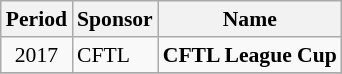<table class="wikitable" style="font-size:90%;">
<tr>
<th>Period</th>
<th>Sponsor</th>
<th>Name</th>
</tr>
<tr>
<td align="center">2017</td>
<td rowspan="1">CFTL</td>
<td><strong>CFTL League Cup</strong></td>
</tr>
<tr>
</tr>
</table>
